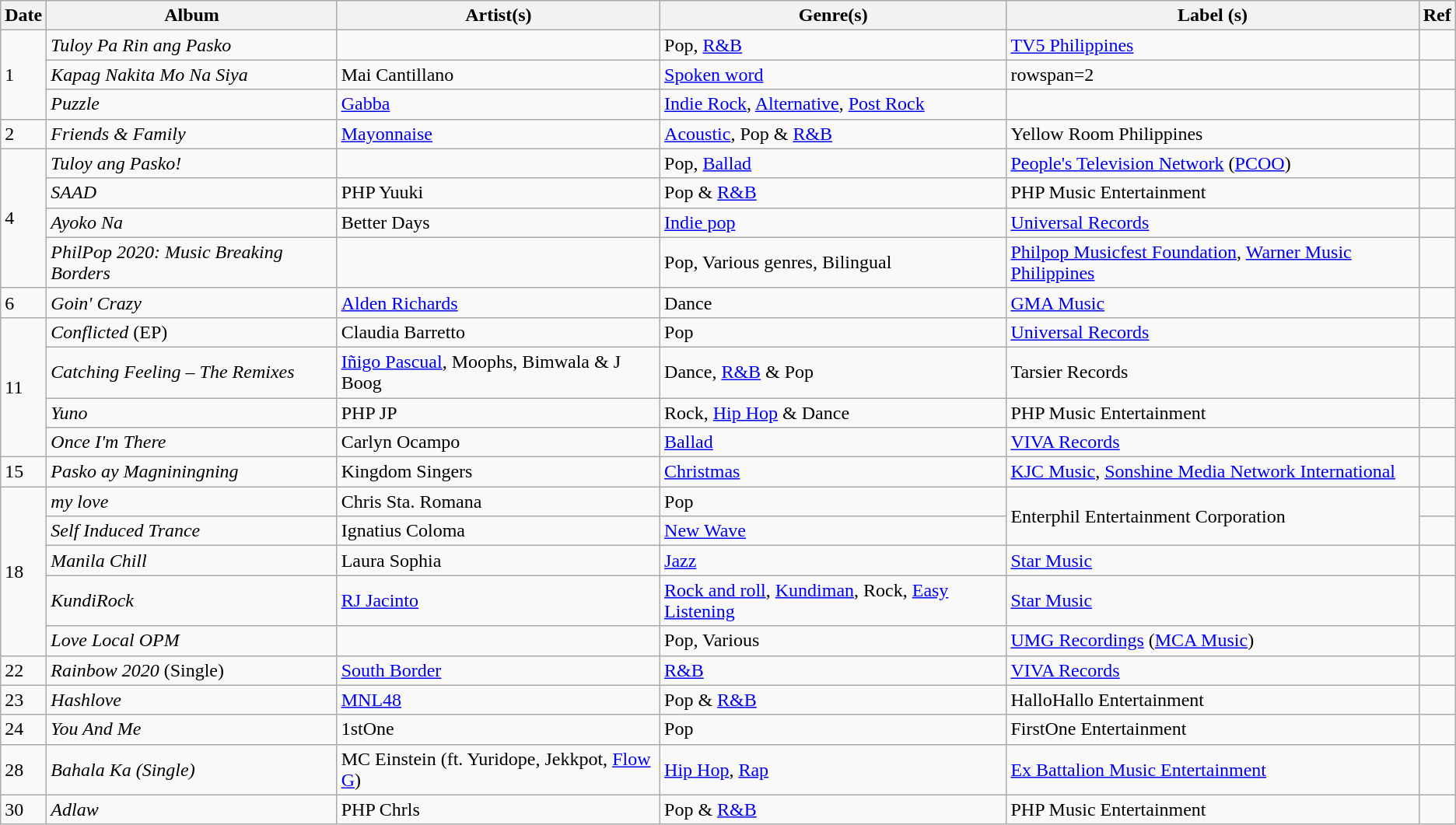<table class="wikitable">
<tr>
<th>Date</th>
<th>Album</th>
<th>Artist(s)</th>
<th>Genre(s)</th>
<th>Label (s)</th>
<th>Ref</th>
</tr>
<tr>
<td rowspan=3>1</td>
<td><em>Tuloy Pa Rin ang Pasko</em></td>
<td></td>
<td>Pop, <a href='#'>R&B</a></td>
<td><a href='#'>TV5 Philippines</a></td>
<td></td>
</tr>
<tr>
<td><em>Kapag Nakita Mo Na Siya</em></td>
<td>Mai Cantillano</td>
<td><a href='#'>Spoken word</a></td>
<td>rowspan=2 </td>
<td></td>
</tr>
<tr>
<td><em>Puzzle</em></td>
<td><a href='#'>Gabba</a></td>
<td><a href='#'>Indie Rock</a>, <a href='#'>Alternative</a>, <a href='#'>Post Rock</a></td>
<td></td>
</tr>
<tr>
<td>2</td>
<td><em>Friends & Family</em></td>
<td><a href='#'>Mayonnaise</a></td>
<td><a href='#'>Acoustic</a>, Pop & <a href='#'>R&B</a></td>
<td>Yellow Room Philippines</td>
<td></td>
</tr>
<tr>
<td rowspan=4>4</td>
<td><em>Tuloy ang Pasko!</em></td>
<td></td>
<td>Pop, <a href='#'>Ballad</a></td>
<td><a href='#'>People's Television Network</a> (<a href='#'>PCOO</a>)</td>
<td></td>
</tr>
<tr>
<td><em>SAAD</em></td>
<td>PHP Yuuki</td>
<td>Pop & <a href='#'>R&B</a></td>
<td>PHP Music Entertainment</td>
<td></td>
</tr>
<tr>
<td><em>Ayoko Na</em></td>
<td>Better Days</td>
<td><a href='#'>Indie pop</a></td>
<td><a href='#'>Universal Records</a></td>
<td></td>
</tr>
<tr>
<td><em>PhilPop 2020: Music Breaking Borders</em></td>
<td></td>
<td>Pop, Various genres, Bilingual</td>
<td><a href='#'>Philpop Musicfest Foundation</a>, <a href='#'>Warner Music Philippines</a></td>
<td></td>
</tr>
<tr>
<td>6</td>
<td><em>Goin' Crazy</em></td>
<td><a href='#'>Alden Richards</a></td>
<td>Dance</td>
<td><a href='#'>GMA Music</a></td>
<td></td>
</tr>
<tr>
<td rowspan=4>11</td>
<td><em>Conflicted</em> (EP)</td>
<td>Claudia Barretto</td>
<td>Pop</td>
<td><a href='#'>Universal Records</a></td>
<td></td>
</tr>
<tr>
<td><em>Catching Feeling – The Remixes</em></td>
<td><a href='#'>Iñigo Pascual</a>, Moophs, Bimwala & J Boog</td>
<td>Dance, <a href='#'>R&B</a> & Pop</td>
<td>Tarsier Records</td>
<td></td>
</tr>
<tr>
<td><em>Yuno</em></td>
<td>PHP JP</td>
<td>Rock, <a href='#'>Hip Hop</a> & Dance</td>
<td>PHP Music Entertainment</td>
<td></td>
</tr>
<tr>
<td><em>Once I'm There</em></td>
<td>Carlyn Ocampo</td>
<td><a href='#'>Ballad</a></td>
<td><a href='#'>VIVA Records</a></td>
<td></td>
</tr>
<tr>
<td>15</td>
<td><em>Pasko ay Magniningning</em></td>
<td>Kingdom Singers</td>
<td><a href='#'>Christmas</a></td>
<td><a href='#'>KJC Music</a>, <a href='#'>Sonshine Media Network International</a></td>
<td></td>
</tr>
<tr>
<td rowspan=5>18</td>
<td><em>my love</em></td>
<td>Chris Sta. Romana</td>
<td>Pop</td>
<td rowspan=2>Enterphil Entertainment Corporation</td>
<td></td>
</tr>
<tr>
<td><em>Self Induced Trance</em></td>
<td>Ignatius Coloma</td>
<td><a href='#'>New Wave</a></td>
<td></td>
</tr>
<tr>
<td><em>Manila Chill</em></td>
<td>Laura Sophia</td>
<td><a href='#'>Jazz</a></td>
<td><a href='#'>Star Music</a></td>
<td></td>
</tr>
<tr>
<td><em>KundiRock</em></td>
<td><a href='#'>RJ Jacinto</a></td>
<td><a href='#'>Rock and roll</a>, <a href='#'>Kundiman</a>, Rock, <a href='#'>Easy Listening</a></td>
<td><a href='#'>Star Music</a></td>
<td></td>
</tr>
<tr>
<td><em>Love Local OPM</em></td>
<td></td>
<td>Pop, Various</td>
<td><a href='#'>UMG Recordings</a> (<a href='#'>MCA Music</a>)</td>
<td></td>
</tr>
<tr>
<td>22</td>
<td><em>Rainbow 2020</em> (Single)</td>
<td><a href='#'>South Border</a></td>
<td><a href='#'>R&B</a></td>
<td><a href='#'>VIVA Records</a></td>
<td></td>
</tr>
<tr>
<td>23</td>
<td><em>Hashlove</em></td>
<td><a href='#'>MNL48</a></td>
<td>Pop & <a href='#'>R&B</a></td>
<td>HalloHallo Entertainment</td>
<td></td>
</tr>
<tr>
<td>24</td>
<td><em>You And Me</em></td>
<td>1stOne</td>
<td>Pop</td>
<td>FirstOne Entertainment</td>
<td></td>
</tr>
<tr>
<td>28</td>
<td><em>Bahala Ka (Single)</em></td>
<td>MC Einstein (ft. Yuridope, Jekkpot, <a href='#'>Flow G</a>)</td>
<td><a href='#'>Hip Hop</a>, <a href='#'>Rap</a></td>
<td><a href='#'>Ex Battalion Music Entertainment</a></td>
<td></td>
</tr>
<tr>
<td>30</td>
<td><em>Adlaw</em></td>
<td>PHP Chrls</td>
<td>Pop & <a href='#'>R&B</a></td>
<td>PHP Music Entertainment</td>
<td></td>
</tr>
</table>
